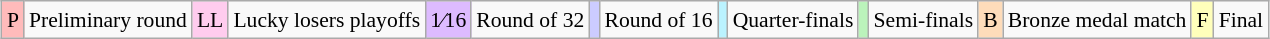<table class="wikitable" style="margin:0.5em auto; font-size:90%; line-height:1.25em; text-align:center">
<tr>
<td bgcolor="#FFBBBB">P</td>
<td>Preliminary round</td>
<td bgcolor="#FFCCEE">LL</td>
<td>Lucky losers playoffs</td>
<td bgcolor="#DDBBFF">1⁄16</td>
<td>Round of 32</td>
<td bgcolor="#CCCCFF"></td>
<td>Round of 16</td>
<td bgcolor="#BBF3FF"></td>
<td>Quarter-finals</td>
<td bgcolor="#BBF3BB"></td>
<td>Semi-finals</td>
<td bgcolor="#FEDCBA">B</td>
<td>Bronze medal match</td>
<td bgcolor="#FFFFBB">F</td>
<td>Final</td>
</tr>
</table>
